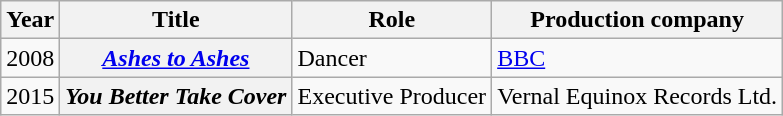<table class="wikitable sortable plainrowheaders">
<tr>
<th scope="col">Year</th>
<th scope="col">Title</th>
<th scope="col">Role</th>
<th class="unsortable">Production company</th>
</tr>
<tr>
<td>2008</td>
<th scope="row"><em><a href='#'>Ashes to Ashes</a></em></th>
<td>Dancer</td>
<td><a href='#'>BBC</a></td>
</tr>
<tr>
<td>2015</td>
<th scope="row"><em>You Better Take Cover</em></th>
<td>Executive Producer</td>
<td>Vernal Equinox Records Ltd.</td>
</tr>
</table>
